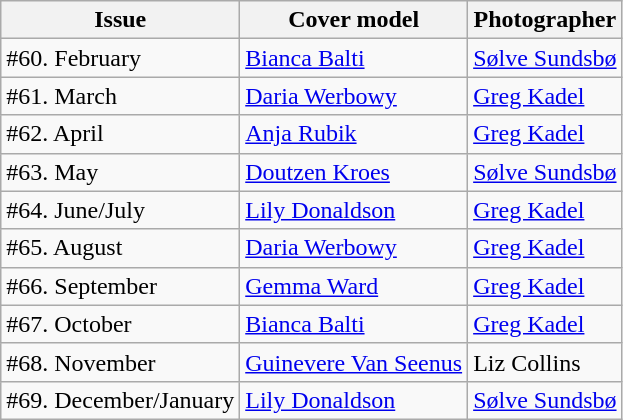<table class="sortable wikitable">
<tr>
<th>Issue</th>
<th>Cover model</th>
<th>Photographer</th>
</tr>
<tr>
<td>#60. February</td>
<td><a href='#'>Bianca Balti</a></td>
<td><a href='#'>Sølve Sundsbø</a></td>
</tr>
<tr>
<td>#61. March</td>
<td><a href='#'>Daria Werbowy</a></td>
<td><a href='#'>Greg Kadel</a></td>
</tr>
<tr>
<td>#62. April</td>
<td><a href='#'>Anja Rubik</a></td>
<td><a href='#'>Greg Kadel</a></td>
</tr>
<tr>
<td>#63. May</td>
<td><a href='#'>Doutzen Kroes</a></td>
<td><a href='#'>Sølve Sundsbø</a></td>
</tr>
<tr>
<td>#64. June/July</td>
<td><a href='#'>Lily Donaldson</a></td>
<td><a href='#'>Greg Kadel</a></td>
</tr>
<tr>
<td>#65. August</td>
<td><a href='#'>Daria Werbowy</a></td>
<td><a href='#'>Greg Kadel</a></td>
</tr>
<tr>
<td>#66. September</td>
<td><a href='#'>Gemma Ward</a></td>
<td><a href='#'>Greg Kadel</a></td>
</tr>
<tr>
<td>#67. October</td>
<td><a href='#'>Bianca Balti</a></td>
<td><a href='#'>Greg Kadel</a></td>
</tr>
<tr>
<td>#68. November</td>
<td><a href='#'>Guinevere Van Seenus</a></td>
<td>Liz Collins</td>
</tr>
<tr>
<td>#69. December/January</td>
<td><a href='#'>Lily Donaldson</a></td>
<td><a href='#'>Sølve Sundsbø</a></td>
</tr>
</table>
